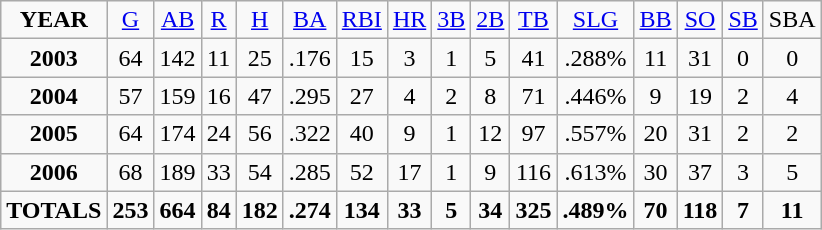<table class="wikitable">
<tr align=center>
<td><strong>YEAR</strong></td>
<td><a href='#'>G</a></td>
<td><a href='#'>AB</a></td>
<td><a href='#'>R</a></td>
<td><a href='#'>H</a></td>
<td><a href='#'>BA</a></td>
<td><a href='#'>RBI</a></td>
<td><a href='#'>HR</a></td>
<td><a href='#'>3B</a></td>
<td><a href='#'>2B</a></td>
<td><a href='#'>TB</a></td>
<td><a href='#'>SLG</a></td>
<td><a href='#'>BB</a></td>
<td><a href='#'>SO</a></td>
<td><a href='#'>SB</a></td>
<td>SBA</td>
</tr>
<tr align=center>
<td><strong>2003</strong></td>
<td>64</td>
<td>142</td>
<td>11</td>
<td>25</td>
<td>.176</td>
<td>15</td>
<td>3</td>
<td>1</td>
<td>5</td>
<td>41</td>
<td>.288%</td>
<td>11</td>
<td>31</td>
<td>0</td>
<td>0</td>
</tr>
<tr align=center>
<td><strong>2004</strong></td>
<td>57</td>
<td>159</td>
<td>16</td>
<td>47</td>
<td>.295</td>
<td>27</td>
<td>4</td>
<td>2</td>
<td>8</td>
<td>71</td>
<td>.446%</td>
<td>9</td>
<td>19</td>
<td>2</td>
<td>4</td>
</tr>
<tr align=center>
<td><strong>2005</strong></td>
<td>64</td>
<td>174</td>
<td>24</td>
<td>56</td>
<td>.322</td>
<td>40</td>
<td>9</td>
<td>1</td>
<td>12</td>
<td>97</td>
<td>.557%</td>
<td>20</td>
<td>31</td>
<td>2</td>
<td>2</td>
</tr>
<tr align=center>
<td><strong>2006</strong></td>
<td>68</td>
<td>189</td>
<td>33</td>
<td>54</td>
<td>.285</td>
<td>52</td>
<td>17</td>
<td>1</td>
<td>9</td>
<td>116</td>
<td>.613%</td>
<td>30</td>
<td>37</td>
<td>3</td>
<td>5</td>
</tr>
<tr align=center>
<td><strong>TOTALS</strong></td>
<td><strong>253</strong></td>
<td><strong>664</strong></td>
<td><strong>84</strong></td>
<td><strong>182</strong></td>
<td><strong>.274</strong></td>
<td><strong>134</strong></td>
<td><strong>33</strong></td>
<td><strong>5</strong></td>
<td><strong>34</strong></td>
<td><strong>325</strong></td>
<td><strong>.489%</strong></td>
<td><strong>70</strong></td>
<td><strong>118</strong></td>
<td><strong>7</strong></td>
<td><strong>11</strong></td>
</tr>
</table>
